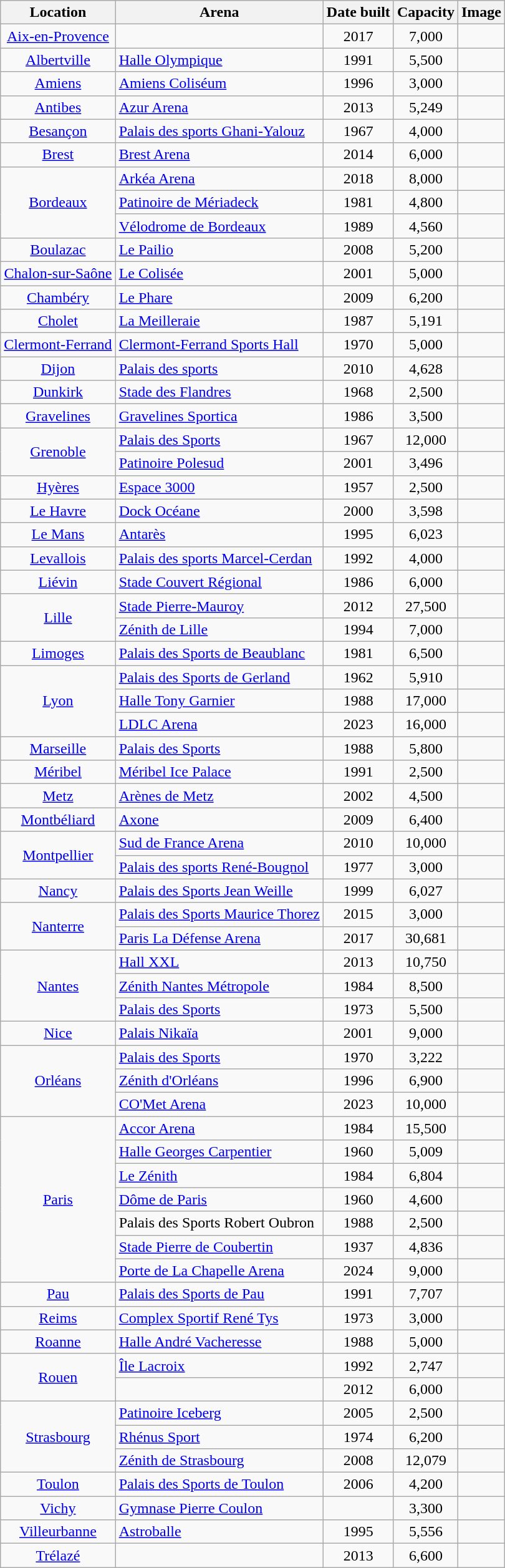<table class="wikitable sortable">
<tr>
<th>Location</th>
<th>Arena</th>
<th>Date built</th>
<th>Capacity</th>
<th>Image</th>
</tr>
<tr>
<td align=center><a href='#'>Aix-en-Provence</a></td>
<td></td>
<td align=center>2017</td>
<td align=center>7,000</td>
<td></td>
</tr>
<tr>
<td align=center><a href='#'>Albertville</a></td>
<td><a href='#'>Halle Olympique</a></td>
<td align=center>1991</td>
<td align=center>5,500</td>
<td></td>
</tr>
<tr>
<td align=center><a href='#'>Amiens</a></td>
<td><a href='#'>Amiens Coliséum</a></td>
<td align=center>1996</td>
<td align=center>3,000</td>
<td></td>
</tr>
<tr>
<td align=center><a href='#'>Antibes</a></td>
<td><a href='#'>Azur Arena</a></td>
<td align=center>2013</td>
<td align=center>5,249</td>
<td></td>
</tr>
<tr>
<td align=center><a href='#'>Besançon</a></td>
<td><a href='#'>Palais des sports Ghani-Yalouz</a></td>
<td align=center>1967</td>
<td align=center>4,000</td>
<td></td>
</tr>
<tr>
<td rowspan=1 align=center><a href='#'>Brest</a></td>
<td><a href='#'>Brest Arena</a></td>
<td align=center>2014</td>
<td align=center>6,000</td>
<td></td>
</tr>
<tr>
<td rowspan=3 align=center><a href='#'>Bordeaux</a></td>
<td><a href='#'>Arkéa Arena</a></td>
<td align=center>2018</td>
<td align=center>8,000</td>
<td></td>
</tr>
<tr>
<td><a href='#'>Patinoire de Mériadeck</a></td>
<td align=center>1981</td>
<td align=center>4,800</td>
<td></td>
</tr>
<tr>
<td><a href='#'>Vélodrome de Bordeaux</a></td>
<td align=center>1989</td>
<td align=center>4,560</td>
<td></td>
</tr>
<tr>
<td align=center><a href='#'>Boulazac</a></td>
<td><a href='#'>Le Pailio</a></td>
<td align=center>2008</td>
<td align=center>5,200</td>
<td></td>
</tr>
<tr>
<td align=center><a href='#'>Chalon-sur-Saône</a></td>
<td><a href='#'>Le Colisée</a></td>
<td align=center>2001</td>
<td align=center>5,000</td>
<td></td>
</tr>
<tr>
<td align=center><a href='#'>Chambéry</a></td>
<td><a href='#'>Le Phare</a></td>
<td align=center>2009</td>
<td align=center>6,200</td>
<td></td>
</tr>
<tr>
<td align=center><a href='#'>Cholet</a></td>
<td><a href='#'>La Meilleraie</a></td>
<td align=center>1987</td>
<td align=center>5,191</td>
<td></td>
</tr>
<tr>
<td align=center><a href='#'>Clermont-Ferrand</a></td>
<td><a href='#'>Clermont-Ferrand Sports Hall</a></td>
<td align=center>1970</td>
<td align=center>5,000</td>
<td></td>
</tr>
<tr>
<td align=center><a href='#'>Dijon</a></td>
<td><a href='#'>Palais des sports</a></td>
<td align=center>2010</td>
<td align=center>4,628</td>
<td></td>
</tr>
<tr>
<td align=center><a href='#'>Dunkirk</a></td>
<td><a href='#'>Stade des Flandres</a></td>
<td align=center>1968</td>
<td align=center>2,500</td>
<td></td>
</tr>
<tr>
<td align=center><a href='#'>Gravelines</a></td>
<td><a href='#'>Gravelines Sportica</a></td>
<td align=center>1986</td>
<td align=center>3,500</td>
<td></td>
</tr>
<tr>
<td rowspan=2 align=center><a href='#'>Grenoble</a></td>
<td><a href='#'>Palais des Sports</a></td>
<td align=center>1967</td>
<td align=center>12,000</td>
<td></td>
</tr>
<tr>
<td><a href='#'>Patinoire Polesud</a></td>
<td align=center>2001</td>
<td align=center>3,496</td>
<td></td>
</tr>
<tr>
<td align=center><a href='#'>Hyères</a></td>
<td><a href='#'>Espace 3000</a></td>
<td align=center>1957</td>
<td align=center>2,500</td>
<td></td>
</tr>
<tr>
<td align=center><a href='#'>Le Havre</a></td>
<td><a href='#'>Dock Océane</a></td>
<td align=center>2000</td>
<td align=center>3,598</td>
<td></td>
</tr>
<tr>
<td align=center><a href='#'>Le Mans</a></td>
<td><a href='#'>Antarès</a></td>
<td align=center>1995</td>
<td align=center>6,023</td>
<td></td>
</tr>
<tr>
<td align=center><a href='#'>Levallois</a></td>
<td><a href='#'>Palais des sports Marcel-Cerdan</a></td>
<td align=center>1992</td>
<td align=center>4,000</td>
<td></td>
</tr>
<tr>
<td align=center><a href='#'>Liévin</a></td>
<td><a href='#'>Stade Couvert Régional</a></td>
<td align=center>1986</td>
<td align=center>6,000</td>
<td></td>
</tr>
<tr>
<td rowspan=2 align=center><a href='#'>Lille</a></td>
<td><a href='#'>Stade Pierre-Mauroy</a></td>
<td align=center>2012</td>
<td align=center>27,500</td>
<td></td>
</tr>
<tr>
<td><a href='#'>Zénith de Lille</a></td>
<td align=center>1994</td>
<td align=center>7,000</td>
<td></td>
</tr>
<tr>
<td align=center><a href='#'>Limoges</a></td>
<td><a href='#'>Palais des Sports de Beaublanc</a></td>
<td align=center>1981</td>
<td align=center>6,500</td>
<td></td>
</tr>
<tr>
<td rowspan=3 align=center><a href='#'>Lyon</a></td>
<td><a href='#'>Palais des Sports de Gerland</a></td>
<td align=center>1962</td>
<td align=center>5,910</td>
<td></td>
</tr>
<tr>
<td><a href='#'>Halle Tony Garnier</a></td>
<td align=center>1988</td>
<td align=center>17,000</td>
<td></td>
</tr>
<tr>
<td><a href='#'>LDLC Arena</a></td>
<td align=center>2023</td>
<td align=center>16,000</td>
<td></td>
</tr>
<tr>
<td align=center><a href='#'>Marseille</a></td>
<td><a href='#'>Palais des Sports</a></td>
<td align=center>1988</td>
<td align=center>5,800</td>
<td></td>
</tr>
<tr>
<td align=center><a href='#'>Méribel</a></td>
<td><a href='#'>Méribel Ice Palace</a></td>
<td align=center>1991</td>
<td align=center>2,500</td>
<td></td>
</tr>
<tr>
<td align=center><a href='#'>Metz</a></td>
<td><a href='#'>Arènes de Metz</a></td>
<td align=center>2002</td>
<td align=center>4,500</td>
<td></td>
</tr>
<tr>
<td align=center><a href='#'>Montbéliard</a></td>
<td><a href='#'>Axone</a></td>
<td align=center>2009</td>
<td align=center>6,400</td>
<td></td>
</tr>
<tr>
<td rowspan=2 align=center><a href='#'>Montpellier</a></td>
<td><a href='#'>Sud de France Arena</a></td>
<td align=center>2010</td>
<td align=center>10,000</td>
<td></td>
</tr>
<tr>
<td><a href='#'>Palais des sports René-Bougnol</a></td>
<td align=center>1977</td>
<td align=center>3,000</td>
<td></td>
</tr>
<tr>
<td align=center><a href='#'>Nancy</a></td>
<td><a href='#'>Palais des Sports Jean Weille</a></td>
<td align=center>1999</td>
<td align=center>6,027</td>
<td></td>
</tr>
<tr>
<td rowspan=2 align=center><a href='#'>Nanterre</a></td>
<td><a href='#'>Palais des Sports Maurice Thorez</a></td>
<td align=center>2015</td>
<td align=center>3,000</td>
<td></td>
</tr>
<tr>
<td><a href='#'>Paris La Défense Arena</a></td>
<td align=center>2017</td>
<td align=center>30,681</td>
<td></td>
</tr>
<tr>
<td rowspan=3 align=center><a href='#'>Nantes</a></td>
<td><a href='#'>Hall XXL</a></td>
<td align=center>2013</td>
<td align=center>10,750</td>
<td></td>
</tr>
<tr>
<td><a href='#'>Zénith Nantes Métropole</a></td>
<td align=center>1984</td>
<td align=center>8,500</td>
<td></td>
</tr>
<tr>
<td><a href='#'>Palais des Sports</a></td>
<td align=center>1973</td>
<td align=center>5,500</td>
<td></td>
</tr>
<tr>
<td align=center><a href='#'>Nice</a></td>
<td><a href='#'>Palais Nikaïa</a></td>
<td align=center>2001</td>
<td align=center>9,000</td>
<td></td>
</tr>
<tr>
<td rowspan=3 align=center><a href='#'>Orléans</a></td>
<td><a href='#'>Palais des Sports</a></td>
<td align=center>1970</td>
<td align=center>3,222</td>
<td></td>
</tr>
<tr>
<td><a href='#'>Zénith d'Orléans</a></td>
<td align=center>1996</td>
<td align=center>6,900</td>
<td></td>
</tr>
<tr>
<td><a href='#'>CO'Met Arena</a></td>
<td align=center>2023</td>
<td align=center>10,000</td>
<td></td>
</tr>
<tr>
<td rowspan=7 align=center><a href='#'>Paris</a></td>
<td><a href='#'>Accor Arena</a></td>
<td align=center>1984</td>
<td align=center>15,500</td>
<td></td>
</tr>
<tr>
<td><a href='#'>Halle Georges Carpentier</a></td>
<td align=center>1960</td>
<td align=center>5,009</td>
<td></td>
</tr>
<tr>
<td><a href='#'>Le Zénith</a></td>
<td align=center>1984</td>
<td align=center>6,804</td>
<td></td>
</tr>
<tr>
<td><a href='#'>Dôme de Paris</a></td>
<td align=center>1960</td>
<td align=center>4,600</td>
<td></td>
</tr>
<tr>
<td>Palais des Sports Robert Oubron</td>
<td align=center>1988</td>
<td align=center>2,500</td>
<td></td>
</tr>
<tr>
<td><a href='#'>Stade Pierre de Coubertin</a></td>
<td align=center>1937</td>
<td align=center>4,836</td>
<td></td>
</tr>
<tr>
<td><a href='#'>Porte de La Chapelle Arena</a></td>
<td align=center>2024</td>
<td align=center>9,000</td>
<td></td>
</tr>
<tr>
<td align=center><a href='#'>Pau</a></td>
<td><a href='#'>Palais des Sports de Pau</a></td>
<td align=center>1991</td>
<td align=center>7,707</td>
<td></td>
</tr>
<tr>
<td align=center><a href='#'>Reims</a></td>
<td><a href='#'>Complex Sportif René Tys</a></td>
<td align=center>1973</td>
<td align=center>3,000</td>
<td></td>
</tr>
<tr>
<td align=center><a href='#'>Roanne</a></td>
<td><a href='#'>Halle André Vacheresse</a></td>
<td align=center>1988</td>
<td align=center>5,000</td>
<td></td>
</tr>
<tr>
<td rowspan=2 align=center><a href='#'>Rouen</a></td>
<td><a href='#'>Île Lacroix</a></td>
<td align=center>1992</td>
<td align=center>2,747</td>
<td></td>
</tr>
<tr>
<td></td>
<td align=center>2012</td>
<td align=center>6,000</td>
<td></td>
</tr>
<tr>
<td rowspan=3 align=center><a href='#'>Strasbourg</a></td>
<td><a href='#'>Patinoire Iceberg</a></td>
<td align=center>2005</td>
<td align=center>2,500</td>
<td></td>
</tr>
<tr>
<td><a href='#'>Rhénus Sport</a></td>
<td align=center>1974</td>
<td align=center>6,200</td>
<td></td>
</tr>
<tr>
<td><a href='#'>Zénith de Strasbourg</a></td>
<td align=center>2008</td>
<td align=center>12,079</td>
<td></td>
</tr>
<tr>
<td align=center><a href='#'>Toulon</a></td>
<td><a href='#'>Palais des Sports de Toulon</a></td>
<td align=center>2006</td>
<td align=center>4,200</td>
<td></td>
</tr>
<tr>
<td align=center><a href='#'>Vichy</a></td>
<td><a href='#'>Gymnase Pierre Coulon</a></td>
<td align=center></td>
<td align=center>3,300</td>
<td></td>
</tr>
<tr>
<td align=center><a href='#'>Villeurbanne</a></td>
<td><a href='#'>Astroballe</a></td>
<td align=center>1995</td>
<td align=center>5,556</td>
<td></td>
</tr>
<tr>
<td align=center><a href='#'>Trélazé</a></td>
<td></td>
<td align=center>2013</td>
<td align=center>6,600</td>
<td></td>
</tr>
</table>
